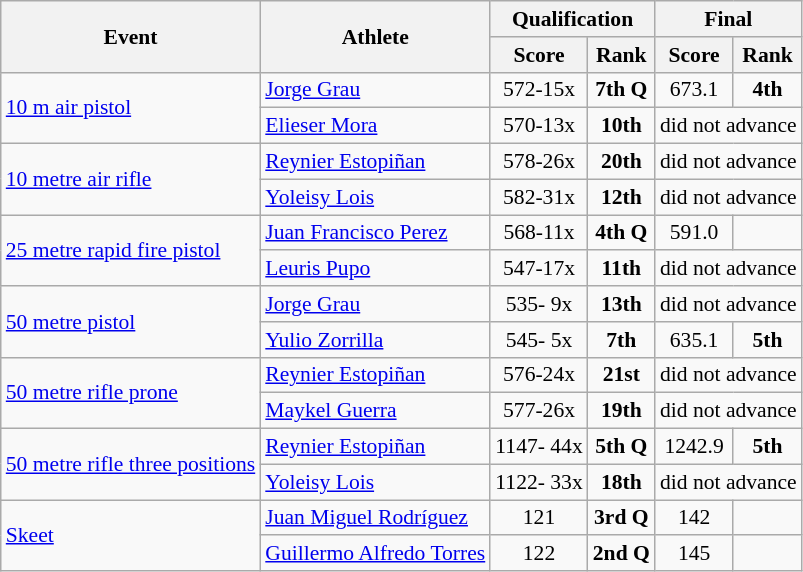<table class="wikitable" style="font-size:90%">
<tr>
<th rowspan="2">Event</th>
<th rowspan="2">Athlete</th>
<th colspan="2">Qualification</th>
<th colspan="2">Final</th>
</tr>
<tr>
<th>Score</th>
<th>Rank</th>
<th>Score</th>
<th>Rank</th>
</tr>
<tr>
<td rowspan=2><a href='#'>10 m air pistol</a></td>
<td><a href='#'>Jorge Grau</a></td>
<td align=center>572-15x</td>
<td align=center><strong>7th Q</strong></td>
<td align=center>673.1</td>
<td align=center><strong>4th</strong></td>
</tr>
<tr>
<td><a href='#'>Elieser Mora</a></td>
<td align=center>570-13x</td>
<td align=center><strong>10th</strong></td>
<td align=center colspan="7">did not advance</td>
</tr>
<tr>
<td rowspan=2><a href='#'>10 metre air rifle</a></td>
<td><a href='#'>Reynier Estopiñan</a></td>
<td align=center>578-26x</td>
<td align=center><strong>20th</strong></td>
<td align=center colspan="7">did not advance</td>
</tr>
<tr>
<td><a href='#'>Yoleisy Lois</a></td>
<td align=center>582-31x</td>
<td align=center><strong>12th</strong></td>
<td align=center colspan="7">did not advance</td>
</tr>
<tr>
<td rowspan=2><a href='#'>25 metre rapid fire pistol</a></td>
<td><a href='#'>Juan Francisco Perez</a></td>
<td align=center>568-11x</td>
<td align=center><strong>4th Q</strong></td>
<td align=center>591.0</td>
<td align=center></td>
</tr>
<tr>
<td><a href='#'>Leuris Pupo</a></td>
<td align=center>547-17x</td>
<td align=center><strong>11th</strong></td>
<td align=center colspan="7">did not advance</td>
</tr>
<tr>
<td rowspan=2><a href='#'>50 metre pistol</a></td>
<td><a href='#'>Jorge Grau</a></td>
<td align=center>535- 9x</td>
<td align=center><strong>13th</strong></td>
<td align=center colspan="7">did not advance</td>
</tr>
<tr>
<td><a href='#'>Yulio Zorrilla</a></td>
<td align=center>545- 5x</td>
<td align=center><strong>7th</strong></td>
<td align=center>635.1</td>
<td align=center><strong>5th</strong></td>
</tr>
<tr>
<td rowspan=2><a href='#'>50 metre rifle prone</a></td>
<td><a href='#'>Reynier Estopiñan</a></td>
<td align=center>576-24x</td>
<td align=center><strong>21st</strong></td>
<td align=center colspan="7">did not advance</td>
</tr>
<tr>
<td><a href='#'>Maykel Guerra</a></td>
<td align=center>577-26x</td>
<td align=center><strong>19th</strong></td>
<td align=center colspan="7">did not advance</td>
</tr>
<tr>
<td rowspan=2><a href='#'>50 metre rifle three positions</a></td>
<td><a href='#'>Reynier Estopiñan</a></td>
<td align=center>1147- 44x</td>
<td align=center><strong>5th Q</strong></td>
<td align=center>1242.9</td>
<td align=center><strong>5th</strong></td>
</tr>
<tr>
<td><a href='#'>Yoleisy Lois</a></td>
<td align=center>1122- 33x</td>
<td align=center><strong>18th</strong></td>
<td align=center colspan="7">did not advance</td>
</tr>
<tr>
<td rowspan=2><a href='#'>Skeet</a></td>
<td><a href='#'>Juan Miguel Rodríguez</a></td>
<td align=center>121</td>
<td align=center><strong>3rd Q</strong></td>
<td align=center>142</td>
<td align=center></td>
</tr>
<tr>
<td><a href='#'>Guillermo Alfredo Torres</a></td>
<td align=center>122</td>
<td align=center><strong>2nd Q</strong></td>
<td align=center>145</td>
<td align=center></td>
</tr>
</table>
